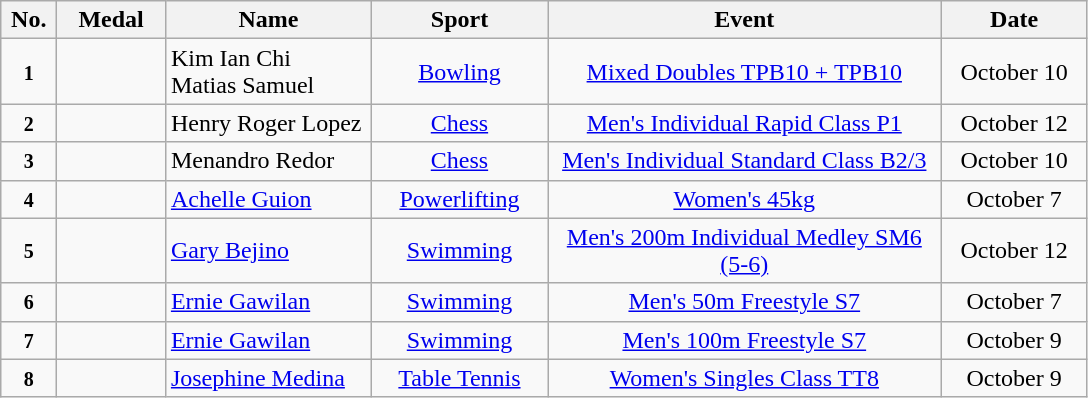<table class="wikitable" style="font-size:100%; text-align:center;">
<tr>
<th width="30">No.</th>
<th width="65">Medal</th>
<th width="130">Name</th>
<th width="110">Sport</th>
<th width="255">Event</th>
<th width="90">Date</th>
</tr>
<tr>
<td><small><strong>1</strong></small></td>
<td></td>
<td align=left>Kim Ian Chi<br>Matias Samuel</td>
<td> <a href='#'>Bowling</a></td>
<td><a href='#'>Mixed Doubles TPB10 + TPB10</a></td>
<td>October 10</td>
</tr>
<tr>
<td><small><strong>2</strong></small></td>
<td></td>
<td align=left>Henry Roger Lopez</td>
<td> <a href='#'>Chess</a></td>
<td><a href='#'>Men's Individual Rapid Class P1</a></td>
<td>October 12</td>
</tr>
<tr>
<td><small><strong>3</strong></small></td>
<td></td>
<td align=left>Menandro Redor</td>
<td> <a href='#'>Chess</a></td>
<td><a href='#'>Men's Individual Standard Class B2/3</a></td>
<td>October 10</td>
</tr>
<tr>
<td><small><strong>4</strong></small></td>
<td></td>
<td align=left><a href='#'>Achelle Guion</a></td>
<td> <a href='#'>Powerlifting</a></td>
<td><a href='#'>Women's 45kg</a></td>
<td>October 7</td>
</tr>
<tr>
<td><small><strong>5</strong></small></td>
<td></td>
<td align=left><a href='#'>Gary Bejino</a></td>
<td> <a href='#'>Swimming</a></td>
<td><a href='#'>Men's 200m Individual Medley SM6 (5-6)</a></td>
<td>October 12</td>
</tr>
<tr>
<td><small><strong>6</strong></small></td>
<td></td>
<td align=left><a href='#'>Ernie Gawilan</a></td>
<td> <a href='#'>Swimming</a></td>
<td><a href='#'>Men's 50m Freestyle S7</a></td>
<td>October 7</td>
</tr>
<tr>
<td><small><strong>7</strong></small></td>
<td></td>
<td align=left><a href='#'>Ernie Gawilan</a></td>
<td> <a href='#'>Swimming</a></td>
<td><a href='#'>Men's 100m Freestyle S7</a></td>
<td>October 9</td>
</tr>
<tr>
<td><small><strong>8</strong></small></td>
<td></td>
<td align=left><a href='#'>Josephine Medina</a></td>
<td> <a href='#'>Table Tennis</a></td>
<td><a href='#'>Women's Singles Class TT8</a></td>
<td>October 9</td>
</tr>
</table>
